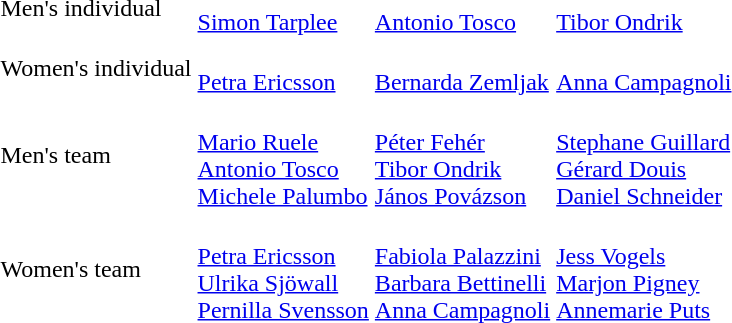<table>
<tr>
<td>Men's individual</td>
<td> <br> <a href='#'>Simon Tarplee</a></td>
<td> <br> <a href='#'>Antonio Tosco</a></td>
<td> <br> <a href='#'>Tibor Ondrik</a></td>
</tr>
<tr>
<td>Women's individual</td>
<td> <br> <a href='#'>Petra Ericsson</a></td>
<td> <br> <a href='#'>Bernarda Zemljak</a></td>
<td> <br>  <a href='#'>Anna Campagnoli</a></td>
</tr>
<tr>
<td>Men's team</td>
<td> <br> <a href='#'>Mario Ruele</a> <br> <a href='#'>Antonio Tosco</a> <br> <a href='#'>Michele Palumbo</a></td>
<td> <br> <a href='#'>Péter Fehér</a> <br> <a href='#'>Tibor Ondrik</a> <br> <a href='#'>János Povázson</a></td>
<td> <br> <a href='#'>Stephane Guillard</a> <br> <a href='#'>Gérard Douis</a> <br> <a href='#'>Daniel Schneider</a></td>
</tr>
<tr>
<td>Women's team</td>
<td> <br> <a href='#'>Petra Ericsson</a> <br> <a href='#'>Ulrika Sjöwall</a> <br> <a href='#'>Pernilla Svensson</a></td>
<td> <br> <a href='#'>Fabiola Palazzini</a> <br> <a href='#'>Barbara Bettinelli</a> <br> <a href='#'>Anna Campagnoli</a></td>
<td> <br> <a href='#'>Jess Vogels</a> <br> <a href='#'>Marjon Pigney</a> <br> <a href='#'>Annemarie Puts</a></td>
</tr>
</table>
